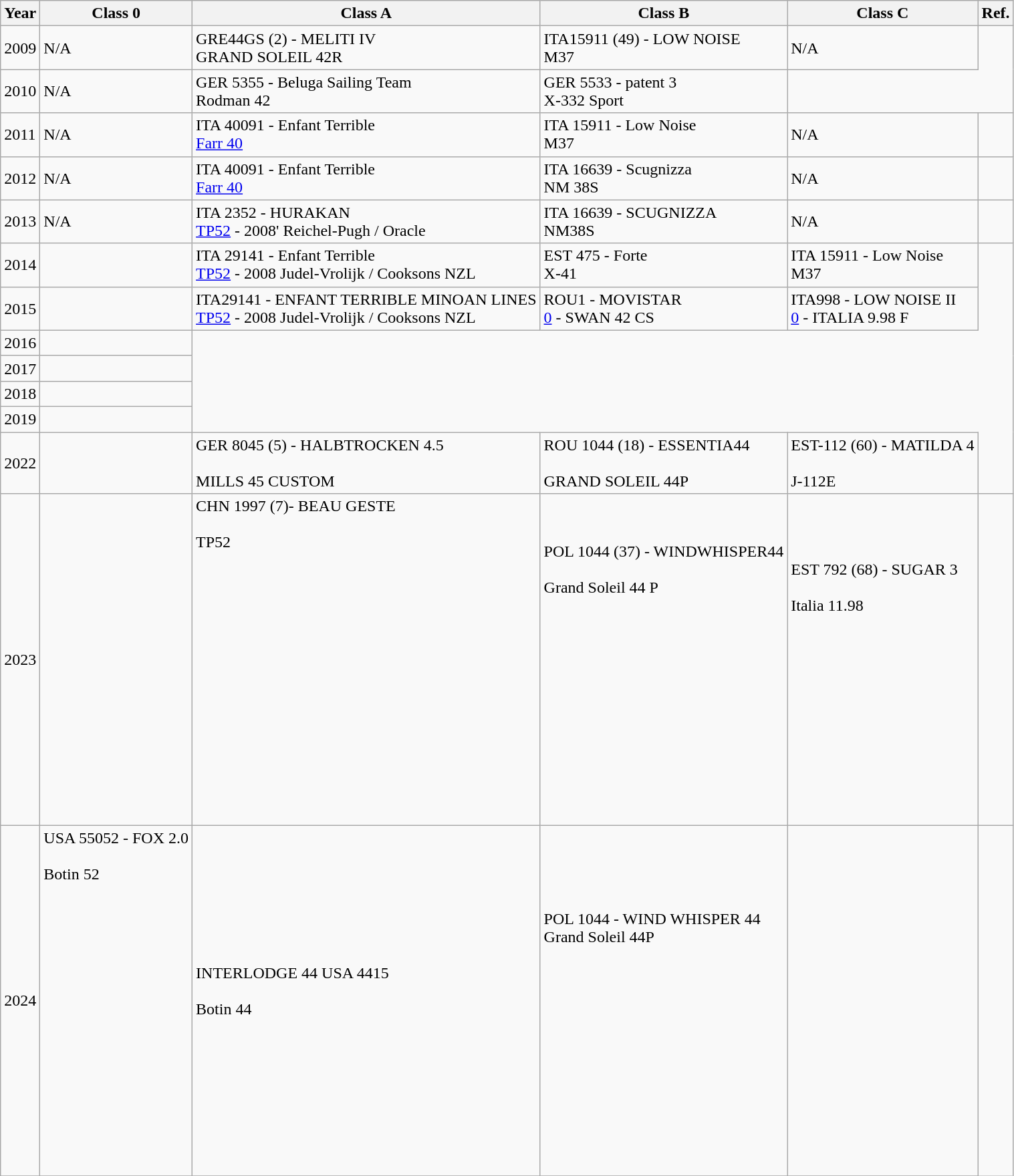<table class="wikitable sortable">
<tr>
<th>Year</th>
<th>Class 0</th>
<th>Class A</th>
<th>Class B</th>
<th>Class C</th>
<th>Ref.</th>
</tr>
<tr>
<td>2009</td>
<td>N/A</td>
<td>GRE44GS (2) - MELITI IV<br>GRAND SOLEIL 42R</td>
<td>ITA15911 (49) - LOW NOISE<br>M37<br></td>
<td>N/A</td>
</tr>
<tr>
<td>2010</td>
<td>N/A</td>
<td>GER 5355 - Beluga Sailing Team <br> Rodman 42<br> </td>
<td>GER 5533 - patent 3 <br> X-332 Sport<br> </td>
</tr>
<tr>
<td>2011</td>
<td>N/A</td>
<td>ITA 40091  - Enfant Terrible<br><a href='#'>Farr 40</a><br> </td>
<td>ITA 15911 - Low Noise<br>M37<br> </td>
<td>N/A</td>
<td></td>
</tr>
<tr>
<td>2012</td>
<td>N/A</td>
<td>ITA 40091 - Enfant Terrible <br> <a href='#'>Farr 40</a><br> </td>
<td>ITA 16639 - Scugnizza <br>NM 38S<br> </td>
<td>N/A</td>
<td></td>
</tr>
<tr>
<td>2013</td>
<td>N/A</td>
<td>ITA 2352  - HURAKAN<br> <a href='#'>TP52</a> - 2008' Reichel-Pugh / Oracle<br> </td>
<td>ITA 16639 - SCUGNIZZA<br>NM38S<br> </td>
<td>N/A</td>
<td></td>
</tr>
<tr>
<td>2014</td>
<td></td>
<td>ITA 29141  - Enfant Terrible <br> <a href='#'>TP52</a> - 2008 Judel-Vrolijk / Cooksons NZL<br> </td>
<td>EST 475  - Forte <br> X-41<br> </td>
<td>ITA 15911  - Low Noise <br> M37<br> </td>
</tr>
<tr>
<td>2015</td>
<td></td>
<td>ITA29141 - ENFANT TERRIBLE MINOAN LINES<br> <a href='#'>TP52</a> - 2008 Judel-Vrolijk / Cooksons NZL<br> </td>
<td>ROU1 - MOVISTAR<br> <a href='#'>0</a> - SWAN 42 CS<br> </td>
<td>ITA998 - LOW NOISE II<br> <a href='#'>0</a> - ITALIA 9.98 F<br> </td>
</tr>
<tr>
<td>2016</td>
<td></td>
</tr>
<tr>
<td>2017</td>
<td></td>
</tr>
<tr>
<td>2018</td>
<td></td>
</tr>
<tr>
<td>2019</td>
<td></td>
</tr>
<tr>
<td>2022</td>
<td></td>
<td>GER 8045 (5) - HALBTROCKEN 4.5<br><br>MILLS 45 CUSTOM<br>
</td>
<td>ROU 1044 (18) - ESSENTIA44<br><br>GRAND SOLEIL 44P<br>
</td>
<td>EST-112 (60) - MATILDA 4<br><br>J-112E<br>
</td>
</tr>
<tr>
<td>2023</td>
<td></td>
<td>CHN 1997 (7)- BEAU GESTE<br><br>TP52<br>
<br>
<br>
<br>
<br>
<br>
<br>
<br>
<br>
<br>
<br>
<br>
<br>
<br>
<br>
<br></td>
<td>POL 1044 (37) - WINDWHISPER44<br><br>Grand Soleil 44 P<br>
<br>
<br>
<br>
<br>
<br>
<br>
<br>
<br>
<br>
<br></td>
<td>EST 792 (68) - SUGAR 3<br><br>Italia 11.98<br>
<br>
<br>
<br>
<br>
<br>
<br>
<br>
<br>
</td>
<td></td>
</tr>
<tr>
<td>2024</td>
<td>USA 55052 - FOX 2.0<br><br>Botin 52<br>
<br>
<br>
<br>
<br>
<br>
<br>
<br>
<br>
<br>
<br>
<br>
<br>
<br>
<br>
<br>
<br>
</td>
<td>INTERLODGE 44	USA 4415<br><br>Botin 44<br>
<br>
</td>
<td>POL 1044 - WIND WHISPER 44<br>Grand Soleil 44P<br><br><br>
<br>
<br>
<br>
<br>
<br>
<br>
</td>
<td></td>
</tr>
<tr>
</tr>
</table>
